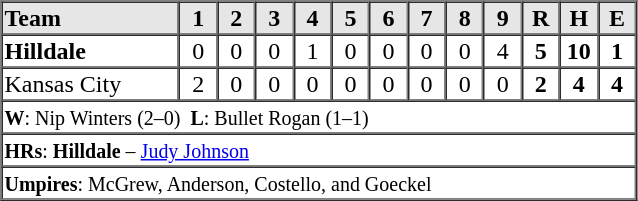<table border=1 cellspacing=0 width=425 style="margin-left:3em;">
<tr style="text-align:center; background-color:#e6e6e6;">
<th align=left width=28%>Team</th>
<th width=6%>1</th>
<th width=6%>2</th>
<th width=6%>3</th>
<th width=6%>4</th>
<th width=6%>5</th>
<th width=6%>6</th>
<th width=6%>7</th>
<th width=6%>8</th>
<th width=6%>9</th>
<th width=6%>R</th>
<th width=6%>H</th>
<th width=6%>E</th>
</tr>
<tr style="text-align:center;">
<td align=left><strong>Hilldale</strong></td>
<td>0</td>
<td>0</td>
<td>0</td>
<td>1</td>
<td>0</td>
<td>0</td>
<td>0</td>
<td>0</td>
<td>4</td>
<td><strong>5</strong></td>
<td><strong>10</strong></td>
<td><strong>1</strong></td>
</tr>
<tr style="text-align:center;">
<td align=left>Kansas City</td>
<td>2</td>
<td>0</td>
<td>0</td>
<td>0</td>
<td>0</td>
<td>0</td>
<td>0</td>
<td>0</td>
<td>0</td>
<td><strong>2</strong></td>
<td><strong>4</strong></td>
<td><strong>4</strong></td>
</tr>
<tr style="text-align:left;">
<td colspan=14><small><strong>W</strong>: Nip Winters (2–0)  <strong>L</strong>: Bullet Rogan (1–1)  </small></td>
</tr>
<tr style="text-align:left;">
<td colspan=14><small><strong>HRs</strong>: <strong>Hilldale</strong> – <a href='#'>Judy Johnson</a></small></td>
</tr>
<tr style="text-align:left;">
<td colspan=14><small><strong>Umpires</strong>: McGrew, Anderson, Costello, and Goeckel </small></td>
</tr>
<tr style="text-align:left;">
</tr>
</table>
